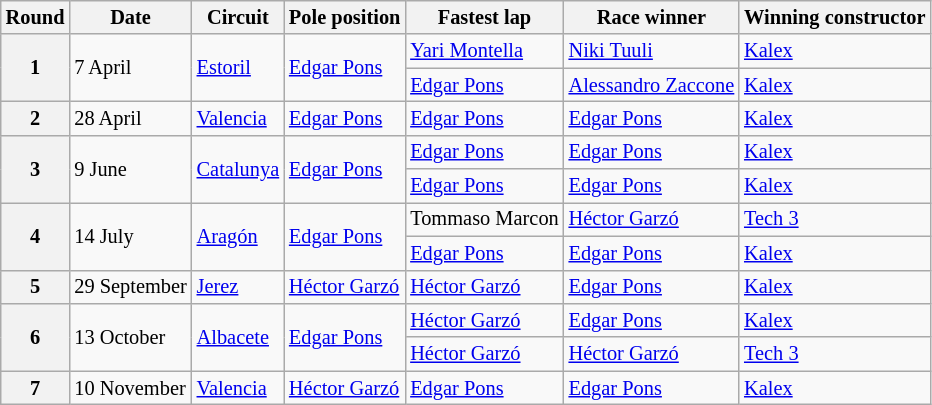<table class="wikitable" style="font-size:85%;">
<tr>
<th>Round</th>
<th>Date</th>
<th>Circuit</th>
<th>Pole position</th>
<th>Fastest lap</th>
<th>Race winner</th>
<th>Winning constructor</th>
</tr>
<tr>
<th rowspan=2>1</th>
<td rowspan=2>7 April</td>
<td rowspan=2> <a href='#'>Estoril</a></td>
<td rowspan=2> <a href='#'>Edgar Pons</a></td>
<td> <a href='#'>Yari Montella</a></td>
<td> <a href='#'>Niki Tuuli</a></td>
<td> <a href='#'>Kalex</a></td>
</tr>
<tr>
<td> <a href='#'>Edgar Pons</a></td>
<td> <a href='#'>Alessandro Zaccone</a></td>
<td> <a href='#'>Kalex</a></td>
</tr>
<tr>
<th>2</th>
<td>28 April</td>
<td> <a href='#'>Valencia</a></td>
<td> <a href='#'>Edgar Pons</a></td>
<td> <a href='#'>Edgar Pons</a></td>
<td> <a href='#'>Edgar Pons</a></td>
<td> <a href='#'>Kalex</a></td>
</tr>
<tr>
<th rowspan=2>3</th>
<td rowspan=2>9 June</td>
<td rowspan=2> <a href='#'>Catalunya</a></td>
<td rowspan=2> <a href='#'>Edgar Pons</a></td>
<td> <a href='#'>Edgar Pons</a></td>
<td> <a href='#'>Edgar Pons</a></td>
<td> <a href='#'>Kalex</a></td>
</tr>
<tr>
<td> <a href='#'>Edgar Pons</a></td>
<td> <a href='#'>Edgar Pons</a></td>
<td> <a href='#'>Kalex</a></td>
</tr>
<tr>
<th rowspan=2>4</th>
<td rowspan=2>14 July</td>
<td rowspan=2> <a href='#'>Aragón</a></td>
<td rowspan=2> <a href='#'>Edgar Pons</a></td>
<td> Tommaso Marcon</td>
<td> <a href='#'>Héctor Garzó</a></td>
<td> <a href='#'>Tech 3</a></td>
</tr>
<tr>
<td> <a href='#'>Edgar Pons</a></td>
<td> <a href='#'>Edgar Pons</a></td>
<td> <a href='#'>Kalex</a></td>
</tr>
<tr>
<th>5</th>
<td>29 September</td>
<td> <a href='#'>Jerez</a></td>
<td> <a href='#'>Héctor Garzó</a></td>
<td> <a href='#'>Héctor Garzó</a></td>
<td> <a href='#'>Edgar Pons</a></td>
<td> <a href='#'>Kalex</a></td>
</tr>
<tr>
<th rowspan=2>6</th>
<td rowspan=2>13 October</td>
<td rowspan=2> <a href='#'>Albacete</a></td>
<td rowspan=2> <a href='#'>Edgar Pons</a></td>
<td> <a href='#'>Héctor Garzó</a></td>
<td> <a href='#'>Edgar Pons</a></td>
<td> <a href='#'>Kalex</a></td>
</tr>
<tr>
<td> <a href='#'>Héctor Garzó</a></td>
<td> <a href='#'>Héctor Garzó</a></td>
<td> <a href='#'>Tech 3</a></td>
</tr>
<tr>
<th>7</th>
<td>10 November</td>
<td> <a href='#'>Valencia</a></td>
<td> <a href='#'>Héctor Garzó</a></td>
<td> <a href='#'>Edgar Pons</a></td>
<td> <a href='#'>Edgar Pons</a></td>
<td> <a href='#'>Kalex</a></td>
</tr>
</table>
